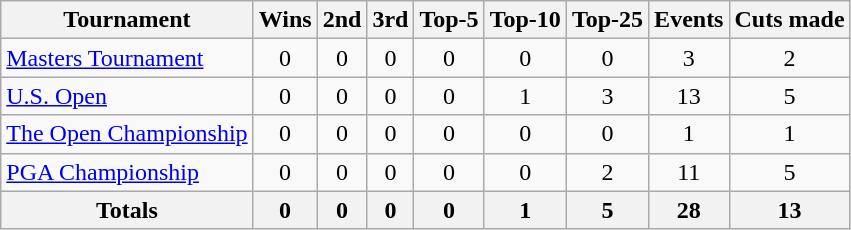<table class=wikitable style=text-align:center>
<tr>
<th>Tournament</th>
<th>Wins</th>
<th>2nd</th>
<th>3rd</th>
<th>Top-5</th>
<th>Top-10</th>
<th>Top-25</th>
<th>Events</th>
<th>Cuts made</th>
</tr>
<tr>
<td align=left><a href='#'>Masters Tournament</a></td>
<td>0</td>
<td>0</td>
<td>0</td>
<td>0</td>
<td>0</td>
<td>0</td>
<td>3</td>
<td>2</td>
</tr>
<tr>
<td align=left><a href='#'>U.S. Open</a></td>
<td>0</td>
<td>0</td>
<td>0</td>
<td>0</td>
<td>1</td>
<td>3</td>
<td>13</td>
<td>5</td>
</tr>
<tr>
<td align=left><a href='#'>The Open Championship</a></td>
<td>0</td>
<td>0</td>
<td>0</td>
<td>0</td>
<td>0</td>
<td>0</td>
<td>1</td>
<td>1</td>
</tr>
<tr>
<td align=left><a href='#'>PGA Championship</a></td>
<td>0</td>
<td>0</td>
<td>0</td>
<td>0</td>
<td>0</td>
<td>2</td>
<td>11</td>
<td>5</td>
</tr>
<tr>
<th>Totals</th>
<th>0</th>
<th>0</th>
<th>0</th>
<th>0</th>
<th>1</th>
<th>5</th>
<th>28</th>
<th>13</th>
</tr>
</table>
